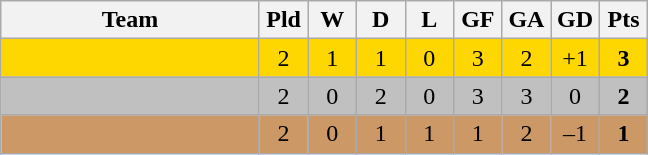<table class="wikitable" style="text-align: center;">
<tr>
<th width=165>Team</th>
<th width=25>Pld</th>
<th width=25>W</th>
<th width=25>D</th>
<th width=25>L</th>
<th width=25>GF</th>
<th width=25>GA</th>
<th width=25>GD</th>
<th width=25>Pts</th>
</tr>
<tr bgcolor=gold>
<td align="left"></td>
<td>2</td>
<td>1</td>
<td>1</td>
<td>0</td>
<td>3</td>
<td>2</td>
<td>+1</td>
<td><strong>3</strong></td>
</tr>
<tr bgcolor=silver>
<td align="left"></td>
<td>2</td>
<td>0</td>
<td>2</td>
<td>0</td>
<td>3</td>
<td>3</td>
<td>0</td>
<td><strong>2</strong></td>
</tr>
<tr bgcolor=#cc9966>
<td align="left"></td>
<td>2</td>
<td>0</td>
<td>1</td>
<td>1</td>
<td>1</td>
<td>2</td>
<td>–1</td>
<td><strong>1</strong></td>
</tr>
</table>
